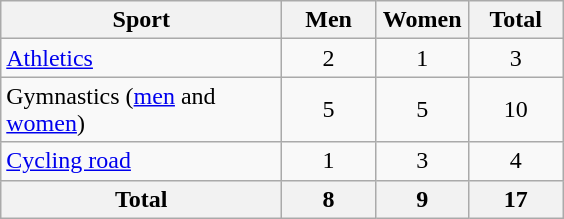<table class="wikitable sortable" style="text-align:center;">
<tr>
<th width=180>Sport</th>
<th width=55>Men</th>
<th width=55>Women</th>
<th width=55>Total</th>
</tr>
<tr>
<td align=left><a href='#'>Athletics</a></td>
<td>2</td>
<td>1</td>
<td>3</td>
</tr>
<tr>
<td align=left>Gymnastics (<a href='#'>men</a> and <a href='#'>women</a>)</td>
<td>5</td>
<td>5</td>
<td>10</td>
</tr>
<tr>
<td align=left><a href='#'>Cycling road</a></td>
<td>1</td>
<td>3</td>
<td>4</td>
</tr>
<tr>
<th align=left>Total</th>
<th>8</th>
<th>9</th>
<th>17</th>
</tr>
</table>
